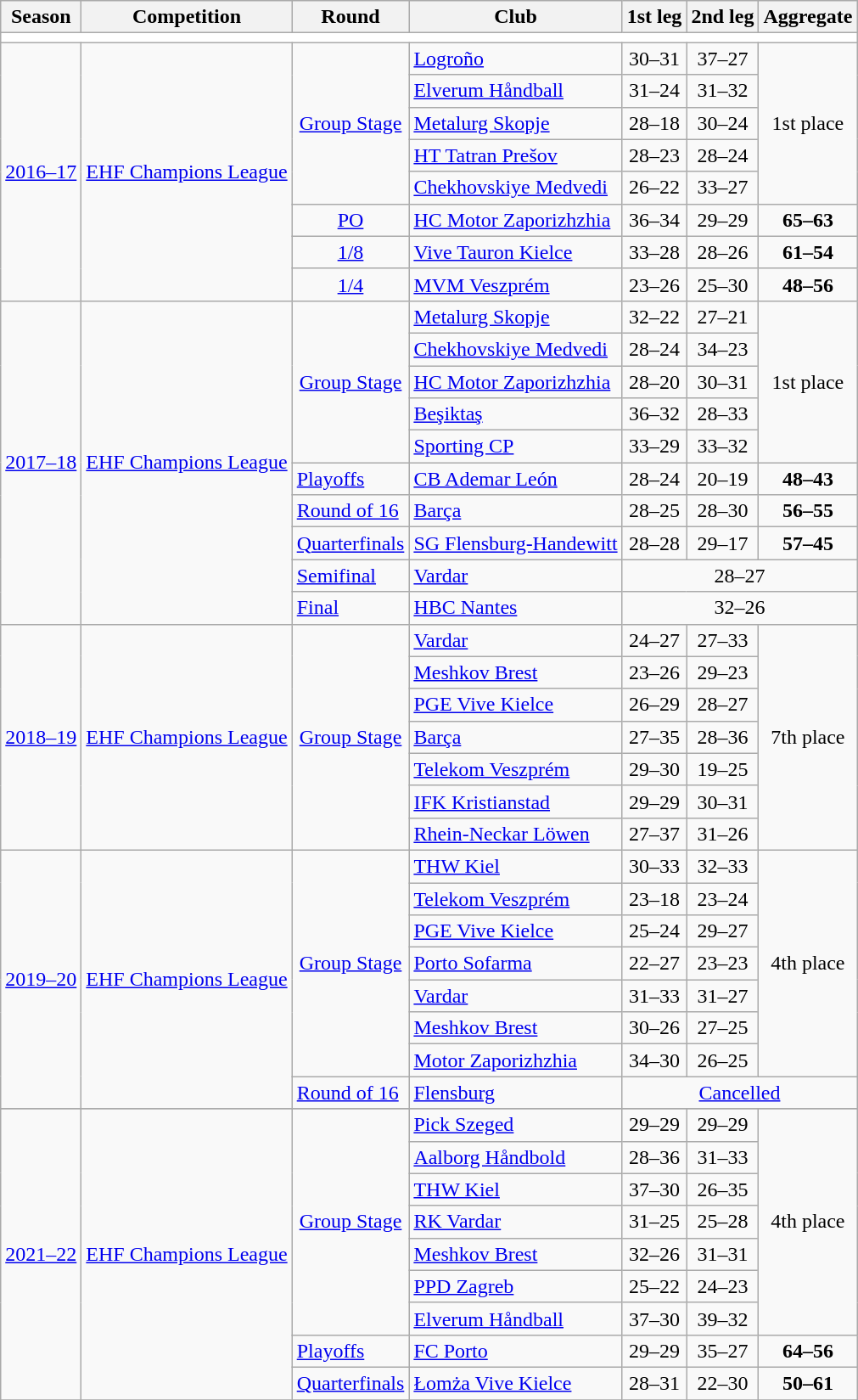<table class="wikitable">
<tr>
<th>Season</th>
<th>Competition</th>
<th>Round</th>
<th>Club</th>
<th>1st leg</th>
<th>2nd leg</th>
<th>Aggregate</th>
</tr>
<tr>
<td colspan="7" bgcolor=white></td>
</tr>
<tr>
<td rowspan="8"><a href='#'>2016–17</a></td>
<td rowspan="8"><a href='#'>EHF Champions League</a></td>
<td rowspan="5" style="text-align:center;"><a href='#'>Group Stage</a></td>
<td> <a href='#'>Logroño</a></td>
<td style="text-align:center;">30–31</td>
<td style="text-align:center;">37–27</td>
<td rowspan="5" style="text-align:center;">1st place</td>
</tr>
<tr>
<td> <a href='#'>Elverum Håndball</a></td>
<td style="text-align:center;">31–24</td>
<td style="text-align:center;">31–32</td>
</tr>
<tr>
<td> <a href='#'>Metalurg Skopje</a></td>
<td style="text-align:center;">28–18</td>
<td style="text-align:center;">30–24</td>
</tr>
<tr>
<td> <a href='#'>HT Tatran Prešov</a></td>
<td style="text-align:center;">28–23</td>
<td style="text-align:center;">28–24</td>
</tr>
<tr>
<td> <a href='#'>Chekhovskiye Medvedi</a></td>
<td style="text-align:center;">26–22</td>
<td style="text-align:center;">33–27</td>
</tr>
<tr>
<td style="text-align:center;"><a href='#'>PO</a></td>
<td> <a href='#'>HC Motor Zaporizhzhia</a></td>
<td style="text-align:center;">36–34</td>
<td style="text-align:center;">29–29</td>
<td style="text-align:center;"><strong>65–63</strong></td>
</tr>
<tr>
<td style="text-align:center;"><a href='#'>1/8</a></td>
<td> <a href='#'>Vive Tauron Kielce</a></td>
<td style="text-align:center;">33–28</td>
<td style="text-align:center;">28–26</td>
<td style="text-align:center;"><strong>61–54</strong></td>
</tr>
<tr>
<td style="text-align:center;"><a href='#'>1/4</a></td>
<td> <a href='#'>MVM Veszprém</a></td>
<td style="text-align:center;">23–26</td>
<td style="text-align:center;">25–30</td>
<td style="text-align:center;"><strong>48–56</strong></td>
</tr>
<tr>
<td rowspan="10"><a href='#'>2017–18</a></td>
<td rowspan="10"><a href='#'>EHF Champions League</a></td>
<td rowspan="5" align=center><a href='#'>Group Stage</a></td>
<td> <a href='#'>Metalurg Skopje</a></td>
<td align=center>32–22</td>
<td align=center>27–21</td>
<td rowspan="5" align=center>1st place</td>
</tr>
<tr>
<td> <a href='#'>Chekhovskiye Medvedi</a></td>
<td align=center>28–24</td>
<td align=center>34–23</td>
</tr>
<tr>
<td> <a href='#'>HC Motor Zaporizhzhia</a></td>
<td align=center>28–20</td>
<td align=center>30–31</td>
</tr>
<tr>
<td> <a href='#'>Beşiktaş</a></td>
<td align=center>36–32</td>
<td align=center>28–33</td>
</tr>
<tr>
<td> <a href='#'>Sporting CP</a></td>
<td align=center>33–29</td>
<td align=center>33–32</td>
</tr>
<tr>
<td><a href='#'>Playoffs</a></td>
<td> <a href='#'>CB Ademar León</a></td>
<td align=center>28–24</td>
<td align=center>20–19</td>
<td align=center><strong>48–43</strong></td>
</tr>
<tr>
<td><a href='#'>Round of 16</a></td>
<td> <a href='#'>Barça</a></td>
<td align=center>28–25</td>
<td align=center>28–30</td>
<td align=center><strong>56–55</strong></td>
</tr>
<tr>
<td><a href='#'>Quarterfinals</a></td>
<td> <a href='#'>SG Flensburg-Handewitt</a></td>
<td align=center>28–28</td>
<td align=center>29–17</td>
<td align=center><strong>57–45</strong></td>
</tr>
<tr>
<td><a href='#'>Semifinal</a></td>
<td> <a href='#'>Vardar</a></td>
<td colspan="3" align=center>28–27</td>
</tr>
<tr>
<td><a href='#'>Final</a></td>
<td> <a href='#'>HBC Nantes</a></td>
<td colspan="3" align=center>32–26</td>
</tr>
<tr>
<td rowspan="7"><a href='#'>2018–19</a></td>
<td rowspan="7"><a href='#'>EHF Champions League</a></td>
<td rowspan="7" align=center><a href='#'>Group Stage</a></td>
<td> <a href='#'>Vardar</a></td>
<td align=center>24–27</td>
<td align=center>27–33</td>
<td rowspan="7" align=center>7th place</td>
</tr>
<tr>
<td> <a href='#'>Meshkov Brest</a></td>
<td align=center>23–26</td>
<td align=center>29–23</td>
</tr>
<tr>
<td> <a href='#'>PGE Vive Kielce</a></td>
<td align=center>26–29</td>
<td align=center>28–27</td>
</tr>
<tr>
<td> <a href='#'>Barça</a></td>
<td align=center>27–35</td>
<td align=center>28–36</td>
</tr>
<tr>
<td> <a href='#'>Telekom Veszprém</a></td>
<td align=center>29–30</td>
<td align=center>19–25</td>
</tr>
<tr>
<td> <a href='#'>IFK Kristianstad</a></td>
<td align=center>29–29</td>
<td align=center>30–31</td>
</tr>
<tr>
<td> <a href='#'>Rhein-Neckar Löwen</a></td>
<td align=center>27–37</td>
<td align=center>31–26</td>
</tr>
<tr>
<td rowspan="8"><a href='#'>2019–20</a></td>
<td rowspan="8"><a href='#'>EHF Champions League</a></td>
<td rowspan="7" style="text-align:center;"><a href='#'>Group Stage</a></td>
<td> <a href='#'>THW Kiel</a></td>
<td align=center>30–33</td>
<td align=center>32–33</td>
<td align=center rowspan=7>4th place</td>
</tr>
<tr>
<td> <a href='#'>Telekom Veszprém</a></td>
<td align=center>23–18</td>
<td align=center>23–24</td>
</tr>
<tr>
<td> <a href='#'>PGE Vive Kielce</a></td>
<td align=center>25–24</td>
<td align=center>29–27</td>
</tr>
<tr>
<td> <a href='#'>Porto Sofarma</a></td>
<td align=center>22–27</td>
<td align=center>23–23</td>
</tr>
<tr>
<td> <a href='#'>Vardar</a></td>
<td align=center>31–33</td>
<td align=center>31–27</td>
</tr>
<tr>
<td> <a href='#'>Meshkov Brest</a></td>
<td align=center>30–26</td>
<td align=center>27–25</td>
</tr>
<tr>
<td> <a href='#'>Motor Zaporizhzhia</a></td>
<td align=center>34–30</td>
<td align=center>26–25</td>
</tr>
<tr>
<td><a href='#'>Round of 16</a></td>
<td> <a href='#'>Flensburg</a></td>
<td align=center colspan=3><a href='#'>Cancelled</a></td>
</tr>
<tr>
</tr>
<tr>
<td rowspan="9"><a href='#'>2021–22</a></td>
<td rowspan="9"><a href='#'>EHF Champions League</a></td>
<td rowspan="7" style="text-align:center;"><a href='#'>Group Stage</a></td>
<td> <a href='#'>Pick Szeged</a></td>
<td align=center>29–29</td>
<td align=center>29–29</td>
<td align=center rowspan=7>4th place</td>
</tr>
<tr>
<td> <a href='#'>Aalborg Håndbold</a></td>
<td align=center>28–36</td>
<td align=center>31–33</td>
</tr>
<tr>
<td> <a href='#'>THW Kiel</a></td>
<td align=center>37–30</td>
<td align=center>26–35</td>
</tr>
<tr>
<td> <a href='#'>RK Vardar</a></td>
<td align=center>31–25</td>
<td align=center>25–28</td>
</tr>
<tr>
<td> <a href='#'>Meshkov Brest</a></td>
<td align=center>32–26</td>
<td align=center>31–31</td>
</tr>
<tr>
<td> <a href='#'>PPD Zagreb</a></td>
<td align=center>25–22</td>
<td align=center>24–23</td>
</tr>
<tr>
<td> <a href='#'>Elverum Håndball</a></td>
<td align=center>37–30</td>
<td align=center>39–32</td>
</tr>
<tr>
<td><a href='#'>Playoffs</a></td>
<td> <a href='#'>FC Porto</a></td>
<td align=center>29–29</td>
<td align=center>35–27</td>
<td align=center><strong>64–56</strong></td>
</tr>
<tr>
<td><a href='#'>Quarterfinals</a></td>
<td> <a href='#'>Łomża Vive Kielce</a></td>
<td align=center>28–31</td>
<td align=center>22–30</td>
<td align=center><strong>50–61</strong></td>
</tr>
<tr>
</tr>
</table>
